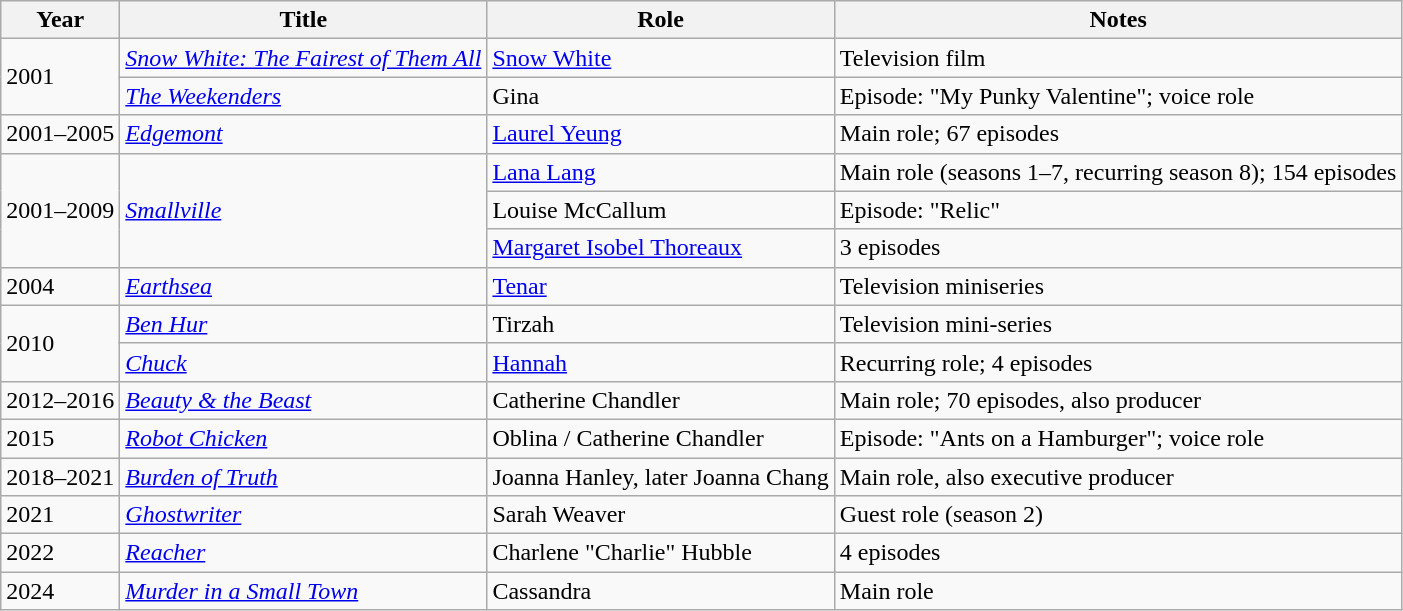<table class="wikitable sortable plainrowheaders">
<tr>
<th scope="col">Year</th>
<th scope="col">Title</th>
<th scope="col">Role</th>
<th scope="col" class="unsortable">Notes</th>
</tr>
<tr>
<td rowspan='2'>2001</td>
<td scope="row"><em><a href='#'>Snow White: The Fairest of Them All</a></em></td>
<td><a href='#'>Snow White</a></td>
<td>Television film</td>
</tr>
<tr>
<td scope="row"><em><a href='#'>The Weekenders</a></em></td>
<td>Gina</td>
<td>Episode: "My Punky Valentine"; voice role</td>
</tr>
<tr>
<td>2001–2005</td>
<td scope="row"><em><a href='#'>Edgemont</a></em></td>
<td><a href='#'>Laurel Yeung</a></td>
<td>Main role; 67 episodes</td>
</tr>
<tr>
<td rowspan=3>2001–2009</td>
<td rowspan=3><em><a href='#'>Smallville</a></em></td>
<td><a href='#'>Lana Lang</a></td>
<td>Main role (seasons 1–7, recurring season 8); 154 episodes</td>
</tr>
<tr>
<td>Louise McCallum</td>
<td>Episode: "Relic"</td>
</tr>
<tr>
<td><a href='#'>Margaret Isobel Thoreaux</a></td>
<td>3 episodes</td>
</tr>
<tr>
<td>2004</td>
<td scope="row"><em><a href='#'>Earthsea</a></em></td>
<td><a href='#'>Tenar</a></td>
<td>Television miniseries</td>
</tr>
<tr>
<td rowspan='2'>2010</td>
<td scope="row"><em><a href='#'>Ben Hur</a></em></td>
<td>Tirzah</td>
<td>Television mini-series</td>
</tr>
<tr>
<td scope="row"><em><a href='#'>Chuck</a></em></td>
<td><a href='#'>Hannah</a></td>
<td>Recurring role; 4 episodes</td>
</tr>
<tr>
<td>2012–2016</td>
<td scope="row"><em><a href='#'>Beauty & the Beast</a></em></td>
<td>Catherine Chandler</td>
<td>Main role; 70 episodes, also producer</td>
</tr>
<tr>
<td>2015</td>
<td scope="row"><em><a href='#'>Robot Chicken</a></em></td>
<td>Oblina / Catherine Chandler</td>
<td>Episode: "Ants on a Hamburger"; voice role</td>
</tr>
<tr>
<td>2018–2021</td>
<td scope="row"><em><a href='#'>Burden of Truth</a></em></td>
<td>Joanna Hanley, later Joanna Chang</td>
<td>Main role, also executive producer</td>
</tr>
<tr>
<td>2021</td>
<td scope="row"><em><a href='#'>Ghostwriter</a></em></td>
<td>Sarah Weaver</td>
<td>Guest role (season 2)</td>
</tr>
<tr>
<td>2022</td>
<td scope="row"><em><a href='#'>Reacher</a></em></td>
<td>Charlene "Charlie" Hubble</td>
<td>4 episodes</td>
</tr>
<tr>
<td>2024</td>
<td scope="row"><em><a href='#'>Murder in a Small Town</a></em></td>
<td>Cassandra</td>
<td>Main role</td>
</tr>
</table>
